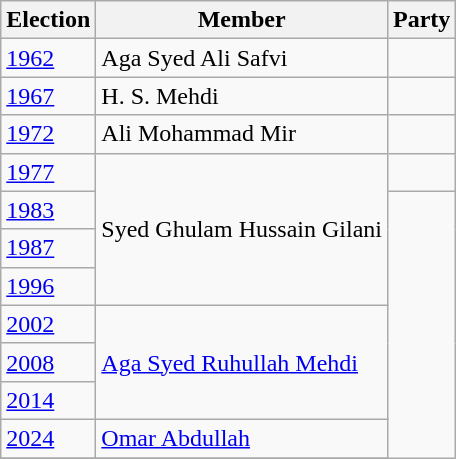<table class="wikitable sortable">
<tr>
<th>Election</th>
<th>Member</th>
<th colspan=2>Party</th>
</tr>
<tr>
<td><a href='#'>1962</a></td>
<td>Aga Syed Ali Safvi</td>
<td></td>
</tr>
<tr>
<td><a href='#'>1967</a></td>
<td>H. S. Mehdi</td>
</tr>
<tr>
<td><a href='#'>1972</a></td>
<td>Ali Mohammad Mir</td>
<td></td>
</tr>
<tr>
<td><a href='#'>1977</a></td>
<td rowspan=4>Syed Ghulam Hussain Gilani</td>
<td></td>
</tr>
<tr>
<td><a href='#'>1983</a></td>
</tr>
<tr>
<td><a href='#'>1987</a></td>
</tr>
<tr>
<td><a href='#'>1996</a></td>
</tr>
<tr>
<td><a href='#'>2002</a></td>
<td rowspan =3><a href='#'>Aga Syed Ruhullah Mehdi</a></td>
</tr>
<tr>
<td><a href='#'>2008</a></td>
</tr>
<tr>
<td><a href='#'>2014</a></td>
</tr>
<tr>
<td><a href='#'>2024</a></td>
<td><a href='#'>Omar Abdullah</a></td>
</tr>
<tr>
</tr>
</table>
